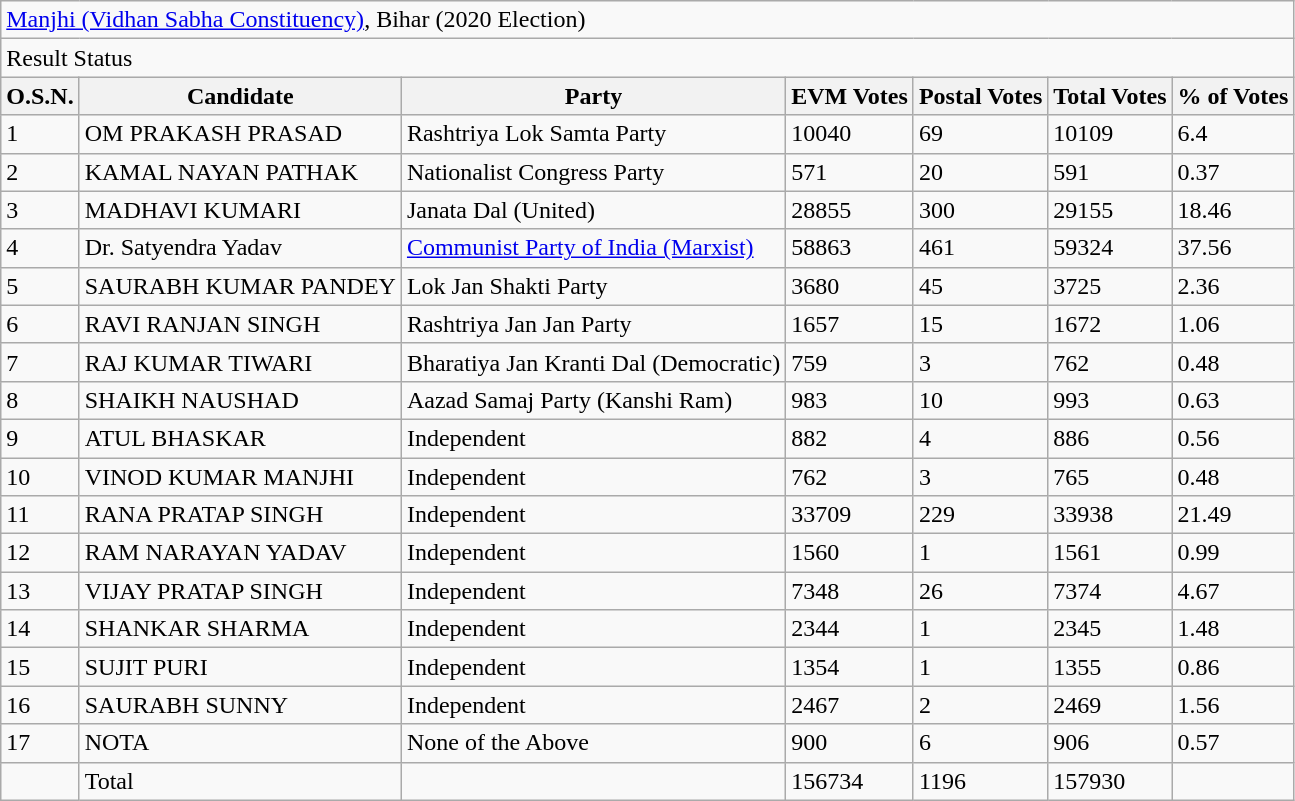<table class="wikitable">
<tr>
<td colspan="9"><a href='#'>Manjhi (Vidhan Sabha Constituency)</a>, Bihar (2020 Election)</td>
</tr>
<tr>
<td colspan="9">Result Status</td>
</tr>
<tr>
<th>O.S.N.</th>
<th>Candidate</th>
<th>Party</th>
<th>EVM Votes</th>
<th>Postal Votes</th>
<th>Total Votes</th>
<th>% of Votes</th>
</tr>
<tr>
<td>1</td>
<td>OM PRAKASH PRASAD</td>
<td>Rashtriya Lok Samta Party</td>
<td>10040</td>
<td>69</td>
<td>10109</td>
<td>6.4</td>
</tr>
<tr>
<td>2</td>
<td>KAMAL NAYAN PATHAK</td>
<td>Nationalist Congress Party</td>
<td>571</td>
<td>20</td>
<td>591</td>
<td>0.37</td>
</tr>
<tr>
<td>3</td>
<td>MADHAVI KUMARI</td>
<td>Janata Dal (United)</td>
<td>28855</td>
<td>300</td>
<td>29155</td>
<td>18.46</td>
</tr>
<tr>
<td>4</td>
<td>Dr. Satyendra Yadav</td>
<td><a href='#'>Communist Party of India (Marxist)</a></td>
<td>58863</td>
<td>461</td>
<td>59324</td>
<td>37.56</td>
</tr>
<tr>
<td>5</td>
<td>SAURABH KUMAR PANDEY</td>
<td>Lok Jan Shakti Party</td>
<td>3680</td>
<td>45</td>
<td>3725</td>
<td>2.36</td>
</tr>
<tr>
<td>6</td>
<td>RAVI RANJAN SINGH</td>
<td>Rashtriya Jan Jan Party</td>
<td>1657</td>
<td>15</td>
<td>1672</td>
<td>1.06</td>
</tr>
<tr>
<td>7</td>
<td>RAJ KUMAR TIWARI</td>
<td>Bharatiya Jan Kranti Dal (Democratic)</td>
<td>759</td>
<td>3</td>
<td>762</td>
<td>0.48</td>
</tr>
<tr>
<td>8</td>
<td>SHAIKH NAUSHAD</td>
<td>Aazad Samaj Party (Kanshi Ram)</td>
<td>983</td>
<td>10</td>
<td>993</td>
<td>0.63</td>
</tr>
<tr>
<td>9</td>
<td>ATUL BHASKAR</td>
<td>Independent</td>
<td>882</td>
<td>4</td>
<td>886</td>
<td>0.56</td>
</tr>
<tr>
<td>10</td>
<td>VINOD KUMAR MANJHI</td>
<td>Independent</td>
<td>762</td>
<td>3</td>
<td>765</td>
<td>0.48</td>
</tr>
<tr>
<td>11</td>
<td>RANA PRATAP SINGH</td>
<td>Independent</td>
<td>33709</td>
<td>229</td>
<td>33938</td>
<td>21.49</td>
</tr>
<tr>
<td>12</td>
<td>RAM NARAYAN YADAV</td>
<td>Independent</td>
<td>1560</td>
<td>1</td>
<td>1561</td>
<td>0.99</td>
</tr>
<tr>
<td>13</td>
<td>VIJAY PRATAP SINGH</td>
<td>Independent</td>
<td>7348</td>
<td>26</td>
<td>7374</td>
<td>4.67</td>
</tr>
<tr>
<td>14</td>
<td>SHANKAR SHARMA</td>
<td>Independent</td>
<td>2344</td>
<td>1</td>
<td>2345</td>
<td>1.48</td>
</tr>
<tr>
<td>15</td>
<td>SUJIT PURI</td>
<td>Independent</td>
<td>1354</td>
<td>1</td>
<td>1355</td>
<td>0.86</td>
</tr>
<tr>
<td>16</td>
<td>SAURABH SUNNY</td>
<td>Independent</td>
<td>2467</td>
<td>2</td>
<td>2469</td>
<td>1.56</td>
</tr>
<tr>
<td>17</td>
<td>NOTA</td>
<td>None of the Above</td>
<td>900</td>
<td>6</td>
<td>906</td>
<td>0.57</td>
</tr>
<tr>
<td></td>
<td>Total</td>
<td></td>
<td>156734</td>
<td>1196</td>
<td>157930</td>
<td></td>
</tr>
</table>
